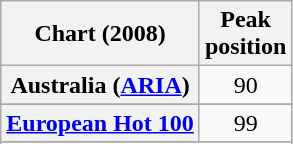<table class="wikitable sortable plainrowheaders" style="text-align:center">
<tr>
<th scope="col">Chart (2008)</th>
<th scope="col">Peak<br> position</th>
</tr>
<tr>
<th scope="row">Australia (<a href='#'>ARIA</a>)</th>
<td>90</td>
</tr>
<tr>
</tr>
<tr>
<th scope="row"><a href='#'>European Hot 100</a></th>
<td>99</td>
</tr>
<tr>
</tr>
<tr>
</tr>
<tr>
</tr>
<tr>
</tr>
<tr>
</tr>
<tr>
</tr>
</table>
